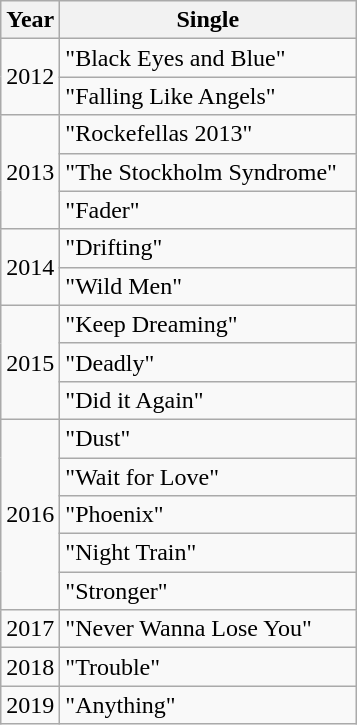<table class="wikitable">
<tr>
<th style="text-align:center; width:10px;">Year</th>
<th style="text-align:center; width:190px;">Single</th>
</tr>
<tr>
<td rowspan="2" style="text-align:center;">2012</td>
<td>"Black Eyes and Blue"</td>
</tr>
<tr>
<td>"Falling Like Angels"</td>
</tr>
<tr>
<td rowspan="3" style="text-align:center;">2013</td>
<td>"Rockefellas 2013"</td>
</tr>
<tr>
<td>"The Stockholm Syndrome" <br></td>
</tr>
<tr>
<td>"Fader"</td>
</tr>
<tr>
<td rowspan="2" style="text-align:center;">2014</td>
<td>"Drifting"</td>
</tr>
<tr>
<td>"Wild Men" <br></td>
</tr>
<tr>
<td rowspan="3" style="text-align:center;">2015</td>
<td>"Keep Dreaming" <br></td>
</tr>
<tr>
<td>"Deadly" <br></td>
</tr>
<tr>
<td>"Did it Again" <br></td>
</tr>
<tr>
<td rowspan="5" style="text-align:center;">2016</td>
<td>"Dust" <br></td>
</tr>
<tr>
<td>"Wait for Love" <br></td>
</tr>
<tr>
<td>"Phoenix" <br></td>
</tr>
<tr>
<td>"Night Train" <br></td>
</tr>
<tr>
<td>"Stronger" <br></td>
</tr>
<tr>
<td style="text-align:center;">2017</td>
<td>"Never Wanna Lose You" <br></td>
</tr>
<tr>
<td style="text-align:center;">2018</td>
<td>"Trouble"</td>
</tr>
<tr>
<td style="text-align:center;">2019</td>
<td>"Anything"<br></td>
</tr>
</table>
